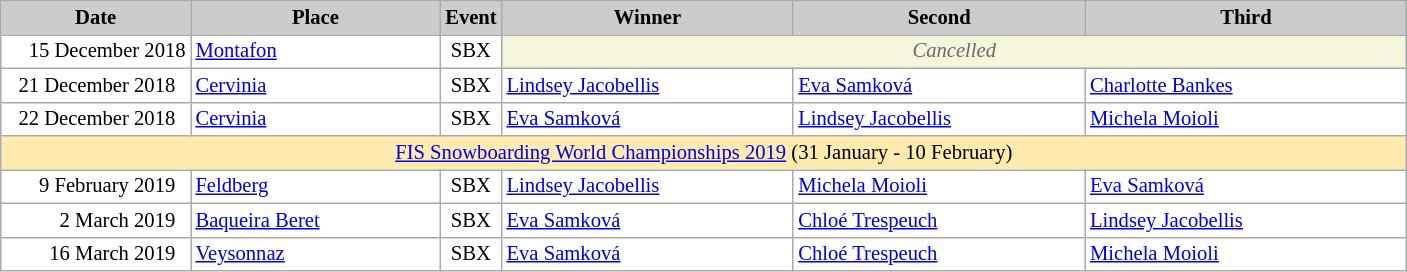<table class="wikitable plainrowheaders" style="background:#fff; font-size:86%; line-height:16px; border:grey solid 1px; border-collapse:collapse;">
<tr>
<th scope="col" style="background:#ccc; width:120px;">Date</th>
<th scope="col" style="background:#ccc; width:160px;">Place</th>
<th scope="col" style="background:#ccc; width:30px;">Event</th>
<th scope="col" style="background:#ccc; width:188px;">Winner</th>
<th scope="col" style="background:#ccc; width:188px;">Second</th>
<th scope="col" style="background:#ccc; width:208px;">Third</th>
</tr>
<tr>
<td align="right">15 December 2018</td>
<td> <a href='#'>Montafon</a></td>
<td align="center">SBX</td>
<td colspan=5 align=center bgcolor="F5F5DC" style=color:#696969><em>Cancelled</em></td>
</tr>
<tr>
<td align="right">21 December 2018  </td>
<td> <a href='#'>Cervinia</a></td>
<td align="center">SBX</td>
<td> <a href='#'>Lindsey Jacobellis</a></td>
<td> <a href='#'>Eva Samková</a></td>
<td> <a href='#'>Charlotte Bankes</a></td>
</tr>
<tr>
<td align="right">22 December 2018  </td>
<td> <a href='#'>Cervinia</a></td>
<td align="center">SBX</td>
<td> <a href='#'>Eva Samková</a></td>
<td> <a href='#'>Lindsey Jacobellis</a></td>
<td> <a href='#'>Michela Moioli</a></td>
</tr>
<tr style="background:#FFEBAD">
<td colspan="6" align="middle"><a href='#'>FIS Snowboarding World Championships 2019</a>  (31 January - 10 February)</td>
</tr>
<tr>
<td align="right">9 February 2019  </td>
<td> <a href='#'>Feldberg</a></td>
<td align="center">SBX</td>
<td> <a href='#'>Lindsey Jacobellis</a></td>
<td> <a href='#'>Michela Moioli</a></td>
<td> <a href='#'>Eva Samková</a></td>
</tr>
<tr>
<td align="right">2 March 2019  </td>
<td> <a href='#'>Baqueira Beret</a></td>
<td align="center">SBX</td>
<td> <a href='#'>Eva Samková</a></td>
<td> <a href='#'>Chloé Trespeuch</a></td>
<td> <a href='#'>Lindsey Jacobellis</a></td>
</tr>
<tr>
<td align="right">16 March 2019  </td>
<td> <a href='#'>Veysonnaz</a></td>
<td align="center">SBX</td>
<td> <a href='#'>Eva Samková</a></td>
<td> <a href='#'>Chloé Trespeuch</a></td>
<td> <a href='#'>Michela Moioli</a></td>
</tr>
</table>
